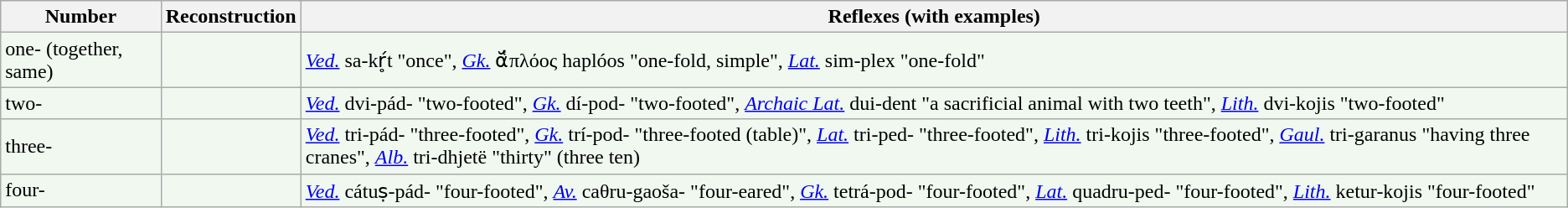<table class="wikitable" style="background-color:#f0f8f0">
<tr>
<th>Number</th>
<th>Reconstruction</th>
<th>Reflexes (with examples)</th>
</tr>
<tr>
<td>one- (together, same)</td>
<td></td>
<td><a href='#'><em>Ved.</em></a> sa-kŕ̥t "once", <a href='#'><em>Gk.</em></a> ᾰ̔πλόος haplóos "one-fold, simple", <a href='#'><em>Lat.</em></a> sim-plex "one-fold"</td>
</tr>
<tr>
<td>two-</td>
<td></td>
<td><a href='#'><em>Ved.</em></a> dvi-pád- "two-footed", <a href='#'><em>Gk.</em></a> dí-pod- "two-footed", <a href='#'><em>Archaic Lat.</em></a> dui-dent "a sacrificial animal with two teeth", <a href='#'><em>Lith.</em></a> dvi-kojis "two-footed"</td>
</tr>
<tr>
<td>three-</td>
<td></td>
<td><a href='#'><em>Ved.</em></a> tri-pád- "three-footed", <a href='#'><em>Gk.</em></a> trí-pod- "three-footed (table)", <a href='#'><em>Lat.</em></a> tri-ped- "three-footed", <a href='#'><em>Lith.</em></a> tri-kojis "three-footed", <a href='#'><em>Gaul.</em></a> tri-garanus "having three cranes", <a href='#'><em>Alb.</em></a> tri-dhjetë "thirty" (three ten)</td>
</tr>
<tr>
<td>four-</td>
<td></td>
<td><a href='#'><em>Ved.</em></a> cátuṣ-pád- "four-footed", <a href='#'><em>Av.</em></a> caθru-gaoša- "four-eared", <a href='#'><em>Gk.</em></a> tetrá-pod- "four-footed", <a href='#'><em>Lat.</em></a> quadru-ped- "four-footed", <a href='#'><em>Lith.</em></a> ketur-kojis "four-footed"</td>
</tr>
</table>
